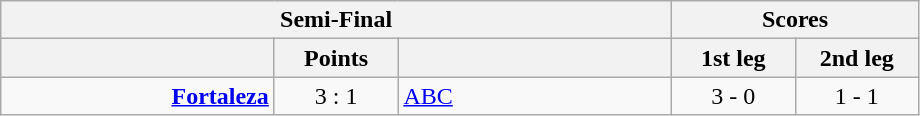<table class="wikitable" style="text-align:center;">
<tr>
<th colspan=3>Semi-Final</th>
<th colspan=3>Scores</th>
</tr>
<tr>
<th width="175"></th>
<th width="75">Points</th>
<th width="175"></th>
<th width="75">1st leg</th>
<th width="75">2nd leg</th>
</tr>
<tr>
<td align=right><strong><a href='#'>Fortaleza</a></strong></td>
<td>3 : 1</td>
<td align=left><a href='#'>ABC</a></td>
<td>3 - 0</td>
<td>1 - 1</td>
</tr>
</table>
